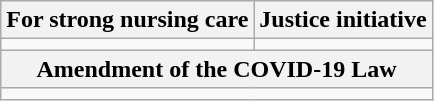<table class="wikitable">
<tr>
<th>For strong nursing care</th>
<th>Justice initiative</th>
</tr>
<tr>
<td></td>
<td></td>
</tr>
<tr>
<th colspan="2">Amendment of the COVID-19 Law</th>
</tr>
<tr>
<td colspan="2"></td>
</tr>
</table>
